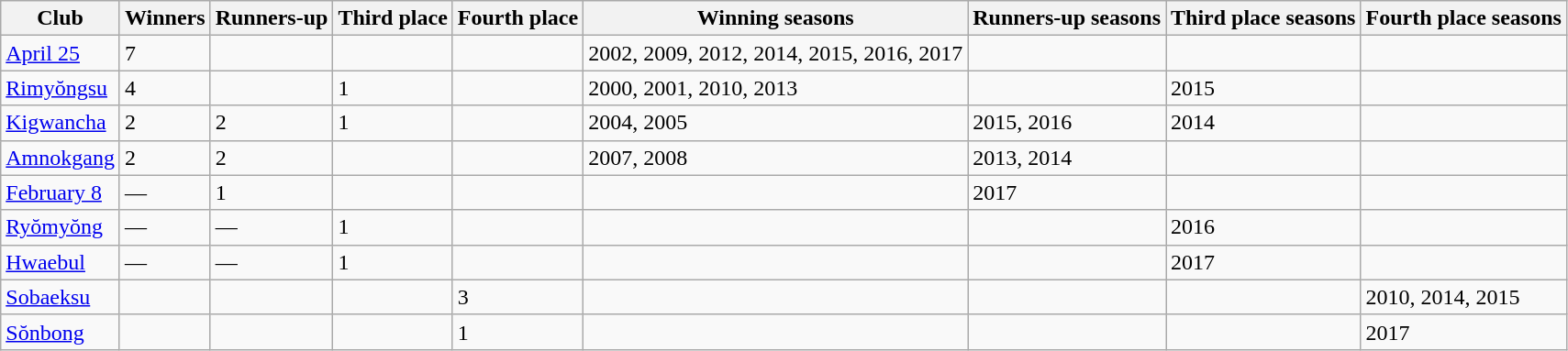<table class="wikitable sortable">
<tr>
<th>Club</th>
<th>Winners</th>
<th>Runners-up</th>
<th>Third place</th>
<th>Fourth place</th>
<th>Winning seasons</th>
<th>Runners-up seasons</th>
<th>Third place seasons</th>
<th>Fourth place seasons</th>
</tr>
<tr>
<td><a href='#'>April 25</a></td>
<td>7</td>
<td></td>
<td></td>
<td></td>
<td>2002, 2009, 2012, 2014, 2015, 2016, 2017</td>
<td></td>
<td></td>
<td></td>
</tr>
<tr>
<td><a href='#'>Rimyŏngsu</a></td>
<td>4</td>
<td></td>
<td>1</td>
<td></td>
<td>2000, 2001, 2010, 2013</td>
<td></td>
<td>2015</td>
<td></td>
</tr>
<tr>
<td><a href='#'>Kigwancha</a></td>
<td>2</td>
<td>2</td>
<td>1</td>
<td></td>
<td>2004, 2005</td>
<td>2015, 2016</td>
<td>2014</td>
<td></td>
</tr>
<tr>
<td><a href='#'>Amnokgang</a></td>
<td>2</td>
<td>2</td>
<td></td>
<td></td>
<td>2007, 2008</td>
<td>2013, 2014</td>
<td></td>
<td></td>
</tr>
<tr>
<td><a href='#'>February 8</a></td>
<td>—</td>
<td>1</td>
<td></td>
<td></td>
<td></td>
<td>2017</td>
<td></td>
<td></td>
</tr>
<tr>
<td><a href='#'>Ryŏmyŏng</a></td>
<td>—</td>
<td>—</td>
<td>1</td>
<td></td>
<td></td>
<td></td>
<td>2016</td>
<td></td>
</tr>
<tr>
<td><a href='#'>Hwaebul</a></td>
<td>—</td>
<td>—</td>
<td>1</td>
<td></td>
<td></td>
<td></td>
<td>2017</td>
<td></td>
</tr>
<tr>
<td><a href='#'>Sobaeksu</a></td>
<td></td>
<td></td>
<td></td>
<td>3</td>
<td></td>
<td></td>
<td></td>
<td>2010, 2014, 2015</td>
</tr>
<tr>
<td><a href='#'>Sŏnbong</a></td>
<td></td>
<td></td>
<td></td>
<td>1</td>
<td></td>
<td></td>
<td></td>
<td>2017</td>
</tr>
</table>
